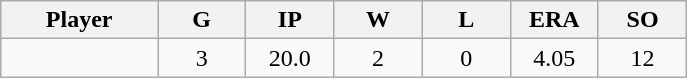<table class="wikitable sortable">
<tr>
<th bgcolor="#DDDDFF" width="16%">Player</th>
<th bgcolor="#DDDDFF" width="9%">G</th>
<th bgcolor="#DDDDFF" width="9%">IP</th>
<th bgcolor="#DDDDFF" width="9%">W</th>
<th bgcolor="#DDDDFF" width="9%">L</th>
<th bgcolor="#DDDDFF" width="9%">ERA</th>
<th bgcolor="#DDDDFF" width="9%">SO</th>
</tr>
<tr align="center">
<td></td>
<td>3</td>
<td>20.0</td>
<td>2</td>
<td>0</td>
<td>4.05</td>
<td>12</td>
</tr>
</table>
